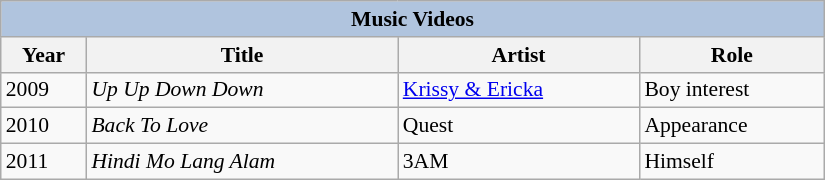<table class="wikitable" width="550" style="font-size: 90%;">
<tr>
<th colspan="5" style="background: LightSteelBlue;">Music Videos</th>
</tr>
<tr>
<th>Year</th>
<th>Title</th>
<th>Artist</th>
<th>Role</th>
</tr>
<tr>
<td>2009</td>
<td><em>Up Up Down Down</em></td>
<td><a href='#'>Krissy & Ericka</a></td>
<td>Boy interest</td>
</tr>
<tr>
<td>2010</td>
<td><em>Back To Love</em></td>
<td>Quest</td>
<td>Appearance</td>
</tr>
<tr>
<td>2011</td>
<td><em>Hindi Mo Lang Alam</em></td>
<td>3AM</td>
<td>Himself</td>
</tr>
</table>
